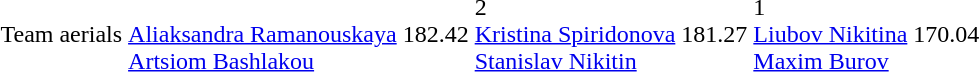<table>
<tr>
<td>Team aerials<br></td>
<td><br><a href='#'>Aliaksandra Ramanouskaya</a><br><a href='#'>Artsiom Bashlakou</a></td>
<td>182.42</td>
<td> 2<br><a href='#'>Kristina Spiridonova</a><br><a href='#'>Stanislav Nikitin</a></td>
<td>181.27</td>
<td> 1<br><a href='#'>Liubov Nikitina</a><br><a href='#'>Maxim Burov</a></td>
<td>170.04</td>
</tr>
</table>
